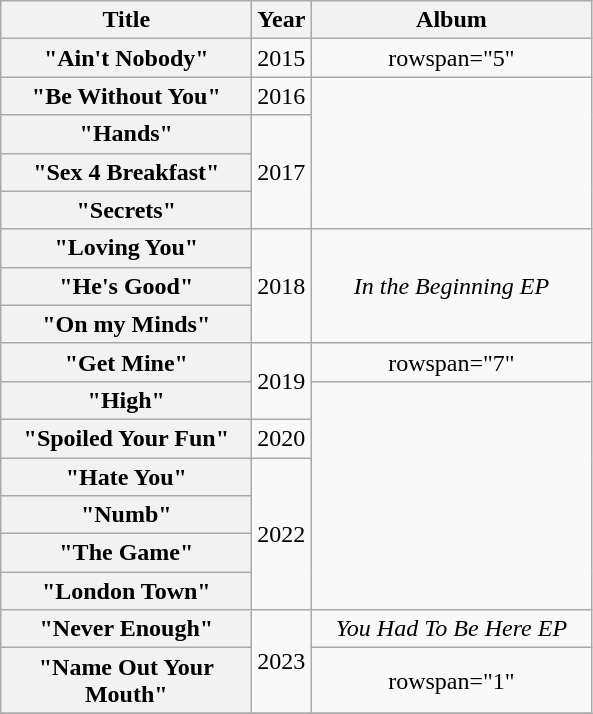<table class="wikitable plainrowheaders" style="text-align:center;">
<tr>
<th scope="col" style="width:160px;">Title</th>
<th scope="col">Year</th>
<th scope="col" style="width:180px;">Album</th>
</tr>
<tr>
<th scope="row">"Ain't Nobody"</th>
<td>2015</td>
<td>rowspan="5" </td>
</tr>
<tr>
<th scope="row">"Be Without You"</th>
<td>2016</td>
</tr>
<tr>
<th scope="row">"Hands"<br></th>
<td rowspan="3">2017</td>
</tr>
<tr>
<th scope="row">"Sex 4 Breakfast"</th>
</tr>
<tr>
<th scope="row">"Secrets"<br></th>
</tr>
<tr>
<th scope="row">"Loving You"</th>
<td rowspan="3">2018</td>
<td rowspan="3"><em>In the Beginning EP</em></td>
</tr>
<tr>
<th scope="row">"He's Good"</th>
</tr>
<tr>
<th scope="row">"On my Minds"</th>
</tr>
<tr>
<th scope="row">"Get Mine"</th>
<td rowspan="2">2019</td>
<td>rowspan="7"  </td>
</tr>
<tr>
<th scope="row">"High"<br></th>
</tr>
<tr>
<th scope="row">"Spoiled Your Fun"</th>
<td rowspan="1">2020</td>
</tr>
<tr>
<th scope="row">"Hate You"</th>
<td rowspan="4">2022</td>
</tr>
<tr>
<th scope="row">"Numb"<br></th>
</tr>
<tr>
<th scope="row">"The Game"<br></th>
</tr>
<tr>
<th scope="row">"London Town"<br></th>
</tr>
<tr>
<th scope="row">"Never Enough"</th>
<td rowspan="2">2023</td>
<td rowspan="1"><em>You Had To Be Here EP</em></td>
</tr>
<tr>
<th scope="row">"Name Out Your Mouth"</th>
<td>rowspan="1"  </td>
</tr>
<tr>
</tr>
</table>
